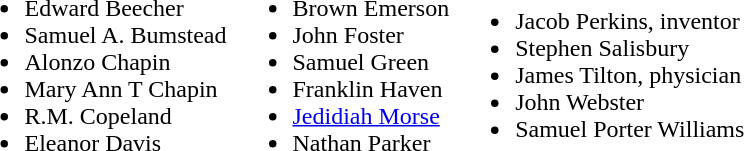<table>
<tr>
<td><br><ul><li>Edward Beecher</li><li>Samuel A. Bumstead</li><li>Alonzo Chapin</li><li>Mary Ann T Chapin</li><li>R.M. Copeland</li><li>Eleanor Davis</li></ul></td>
<td><br><ul><li>Brown Emerson</li><li>John Foster</li><li>Samuel Green</li><li>Franklin Haven</li><li><a href='#'>Jedidiah Morse</a></li><li>Nathan Parker</li></ul></td>
<td><br><ul><li>Jacob Perkins, inventor</li><li>Stephen Salisbury</li><li>James Tilton, physician</li><li>John Webster</li><li>Samuel Porter Williams</li></ul></td>
</tr>
</table>
